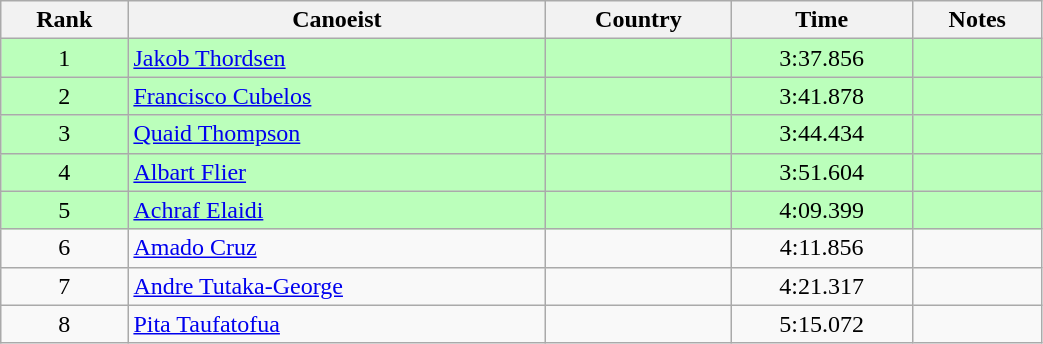<table class="wikitable" style="text-align:center;width: 55%">
<tr>
<th>Rank</th>
<th>Canoeist</th>
<th>Country</th>
<th>Time</th>
<th>Notes</th>
</tr>
<tr bgcolor=bbffbb>
<td>1</td>
<td align="left"><a href='#'>Jakob Thordsen</a></td>
<td align="left"></td>
<td>3:37.856</td>
<td></td>
</tr>
<tr bgcolor=bbffbb>
<td>2</td>
<td align="left"><a href='#'>Francisco Cubelos</a></td>
<td align="left"></td>
<td>3:41.878</td>
<td></td>
</tr>
<tr bgcolor=bbffbb>
<td>3</td>
<td align="left"><a href='#'>Quaid Thompson</a></td>
<td align="left"></td>
<td>3:44.434</td>
<td></td>
</tr>
<tr bgcolor=bbffbb>
<td>4</td>
<td align="left"><a href='#'>Albart Flier</a></td>
<td align="left"></td>
<td>3:51.604</td>
<td></td>
</tr>
<tr bgcolor=bbffbb>
<td>5</td>
<td align="left"><a href='#'>Achraf Elaidi</a></td>
<td align="left"></td>
<td>4:09.399</td>
<td></td>
</tr>
<tr>
<td>6</td>
<td align="left"><a href='#'>Amado Cruz</a></td>
<td align="left"></td>
<td>4:11.856</td>
<td></td>
</tr>
<tr>
<td>7</td>
<td align="left"><a href='#'>Andre Tutaka-George</a></td>
<td align="left"></td>
<td>4:21.317</td>
<td></td>
</tr>
<tr>
<td>8</td>
<td align="left"><a href='#'>Pita Taufatofua</a></td>
<td align="left"></td>
<td>5:15.072</td>
<td></td>
</tr>
</table>
